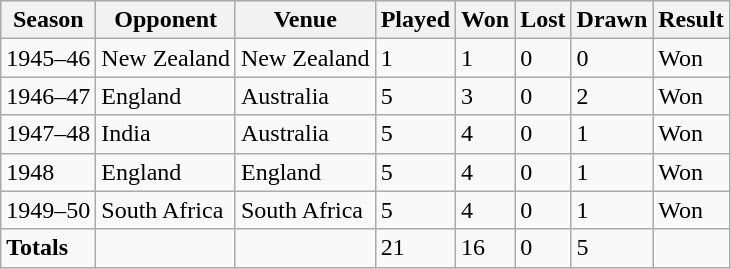<table class="wikitable">
<tr style="background:#efefef;">
<th>Season</th>
<th>Opponent</th>
<th>Venue</th>
<th>Played</th>
<th>Won</th>
<th>Lost</th>
<th>Drawn</th>
<th>Result</th>
</tr>
<tr>
<td>1945–46</td>
<td>New Zealand</td>
<td>New Zealand</td>
<td>1</td>
<td>1</td>
<td>0</td>
<td>0</td>
<td>Won</td>
</tr>
<tr>
<td>1946–47</td>
<td>England</td>
<td>Australia</td>
<td>5</td>
<td>3</td>
<td>0</td>
<td>2</td>
<td>Won</td>
</tr>
<tr>
<td>1947–48</td>
<td>India</td>
<td>Australia</td>
<td>5</td>
<td>4</td>
<td>0</td>
<td>1</td>
<td>Won</td>
</tr>
<tr>
<td>1948</td>
<td>England</td>
<td>England</td>
<td>5</td>
<td>4</td>
<td>0</td>
<td>1</td>
<td>Won</td>
</tr>
<tr>
<td>1949–50</td>
<td>South Africa</td>
<td>South Africa</td>
<td>5</td>
<td>4</td>
<td>0</td>
<td>1</td>
<td>Won</td>
</tr>
<tr>
<td><strong>Totals</strong></td>
<td></td>
<td></td>
<td>21</td>
<td>16</td>
<td>0</td>
<td>5</td>
<td></td>
</tr>
</table>
